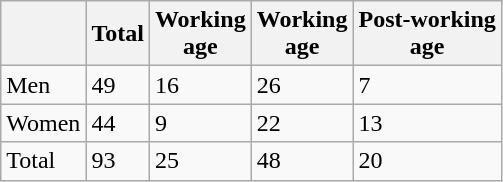<table class="wikitable">
<tr>
<th></th>
<th>Total</th>
<th>Working<br>age</th>
<th>Working<br>age</th>
<th>Post-working<br>age</th>
</tr>
<tr>
<td>Men</td>
<td>49</td>
<td>16</td>
<td>26</td>
<td>7</td>
</tr>
<tr>
<td>Women</td>
<td>44</td>
<td>9</td>
<td>22</td>
<td>13</td>
</tr>
<tr>
<td>Total</td>
<td>93</td>
<td>25</td>
<td>48</td>
<td>20</td>
</tr>
</table>
